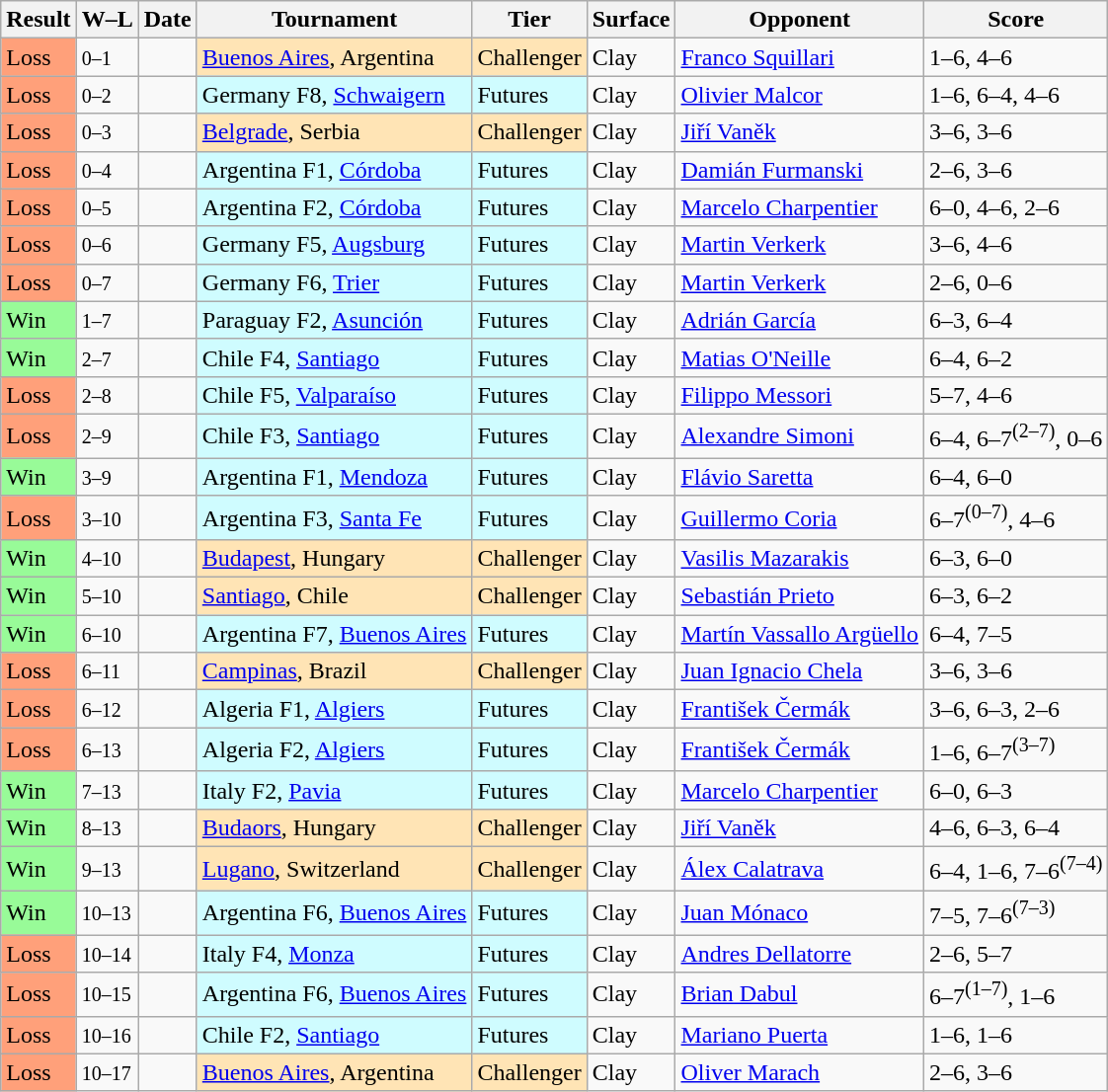<table class="sortable wikitable">
<tr>
<th>Result</th>
<th class="unsortable">W–L</th>
<th>Date</th>
<th>Tournament</th>
<th>Tier</th>
<th>Surface</th>
<th>Opponent</th>
<th class="unsortable">Score</th>
</tr>
<tr>
<td style="background:#ffa07a;">Loss</td>
<td><small>0–1</small></td>
<td></td>
<td style="background:moccasin;"><a href='#'>Buenos Aires</a>, Argentina</td>
<td style="background:moccasin;">Challenger</td>
<td>Clay</td>
<td> <a href='#'>Franco Squillari</a></td>
<td>1–6, 4–6</td>
</tr>
<tr>
<td style="background:#ffa07a;">Loss</td>
<td><small>0–2</small></td>
<td></td>
<td style="background:#cffcff;">Germany F8, <a href='#'>Schwaigern</a></td>
<td style="background:#cffcff;">Futures</td>
<td>Clay</td>
<td> <a href='#'>Olivier Malcor</a></td>
<td>1–6, 6–4, 4–6</td>
</tr>
<tr>
<td style="background:#ffa07a;">Loss</td>
<td><small>0–3</small></td>
<td></td>
<td style="background:moccasin;"><a href='#'>Belgrade</a>, Serbia</td>
<td style="background:moccasin;">Challenger</td>
<td>Clay</td>
<td> <a href='#'>Jiří Vaněk</a></td>
<td>3–6, 3–6</td>
</tr>
<tr>
<td style="background:#ffa07a;">Loss</td>
<td><small>0–4</small></td>
<td></td>
<td style="background:#cffcff;">Argentina F1, <a href='#'>Córdoba</a></td>
<td style="background:#cffcff;">Futures</td>
<td>Clay</td>
<td> <a href='#'>Damián Furmanski</a></td>
<td>2–6, 3–6</td>
</tr>
<tr>
<td style="background:#ffa07a;">Loss</td>
<td><small>0–5</small></td>
<td></td>
<td style="background:#cffcff;">Argentina F2, <a href='#'>Córdoba</a></td>
<td style="background:#cffcff;">Futures</td>
<td>Clay</td>
<td> <a href='#'>Marcelo Charpentier</a></td>
<td>6–0, 4–6, 2–6</td>
</tr>
<tr>
<td style="background:#ffa07a;">Loss</td>
<td><small>0–6</small></td>
<td></td>
<td style="background:#cffcff;">Germany F5, <a href='#'>Augsburg</a></td>
<td style="background:#cffcff;">Futures</td>
<td>Clay</td>
<td> <a href='#'>Martin Verkerk</a></td>
<td>3–6, 4–6</td>
</tr>
<tr>
<td style="background:#ffa07a;">Loss</td>
<td><small>0–7</small></td>
<td></td>
<td style="background:#cffcff;">Germany F6, <a href='#'>Trier</a></td>
<td style="background:#cffcff;">Futures</td>
<td>Clay</td>
<td> <a href='#'>Martin Verkerk</a></td>
<td>2–6, 0–6</td>
</tr>
<tr>
<td style="background:#98fb98;">Win</td>
<td><small>1–7</small></td>
<td></td>
<td style="background:#cffcff;">Paraguay F2, <a href='#'>Asunción</a></td>
<td style="background:#cffcff;">Futures</td>
<td>Clay</td>
<td> <a href='#'>Adrián García</a></td>
<td>6–3, 6–4</td>
</tr>
<tr>
<td style="background:#98fb98;">Win</td>
<td><small>2–7</small></td>
<td></td>
<td style="background:#cffcff;">Chile F4, <a href='#'>Santiago</a></td>
<td style="background:#cffcff;">Futures</td>
<td>Clay</td>
<td> <a href='#'>Matias O'Neille</a></td>
<td>6–4, 6–2</td>
</tr>
<tr>
<td style="background:#ffa07a;">Loss</td>
<td><small>2–8</small></td>
<td></td>
<td style="background:#cffcff;">Chile F5, <a href='#'>Valparaíso</a></td>
<td style="background:#cffcff;">Futures</td>
<td>Clay</td>
<td> <a href='#'>Filippo Messori</a></td>
<td>5–7, 4–6</td>
</tr>
<tr>
<td style="background:#ffa07a;">Loss</td>
<td><small>2–9</small></td>
<td></td>
<td style="background:#cffcff;">Chile F3, <a href='#'>Santiago</a></td>
<td style="background:#cffcff;">Futures</td>
<td>Clay</td>
<td> <a href='#'>Alexandre Simoni</a></td>
<td>6–4, 6–7<sup>(2–7)</sup>, 0–6</td>
</tr>
<tr>
<td style="background:#98fb98;">Win</td>
<td><small>3–9</small></td>
<td></td>
<td style="background:#cffcff;">Argentina F1, <a href='#'>Mendoza</a></td>
<td style="background:#cffcff;">Futures</td>
<td>Clay</td>
<td> <a href='#'>Flávio Saretta</a></td>
<td>6–4, 6–0</td>
</tr>
<tr>
<td style="background:#ffa07a;">Loss</td>
<td><small>3–10</small></td>
<td></td>
<td style="background:#cffcff;">Argentina F3, <a href='#'>Santa Fe</a></td>
<td style="background:#cffcff;">Futures</td>
<td>Clay</td>
<td> <a href='#'>Guillermo Coria</a></td>
<td>6–7<sup>(0–7)</sup>, 4–6</td>
</tr>
<tr>
<td style="background:#98fb98;">Win</td>
<td><small>4–10</small></td>
<td></td>
<td style="background:moccasin;"><a href='#'>Budapest</a>, Hungary</td>
<td style="background:moccasin;">Challenger</td>
<td>Clay</td>
<td> <a href='#'>Vasilis Mazarakis</a></td>
<td>6–3, 6–0</td>
</tr>
<tr>
<td style="background:#98fb98;">Win</td>
<td><small>5–10</small></td>
<td></td>
<td style="background:moccasin;"><a href='#'>Santiago</a>, Chile</td>
<td style="background:moccasin;">Challenger</td>
<td>Clay</td>
<td> <a href='#'>Sebastián Prieto</a></td>
<td>6–3, 6–2</td>
</tr>
<tr>
<td style="background:#98fb98;">Win</td>
<td><small>6–10</small></td>
<td></td>
<td style="background:#cffcff;">Argentina F7, <a href='#'>Buenos Aires</a></td>
<td style="background:#cffcff;">Futures</td>
<td>Clay</td>
<td> <a href='#'>Martín Vassallo Argüello</a></td>
<td>6–4, 7–5</td>
</tr>
<tr>
<td style="background:#ffa07a;">Loss</td>
<td><small>6–11</small></td>
<td></td>
<td style="background:moccasin;"><a href='#'>Campinas</a>, Brazil</td>
<td style="background:moccasin;">Challenger</td>
<td>Clay</td>
<td> <a href='#'>Juan Ignacio Chela</a></td>
<td>3–6, 3–6</td>
</tr>
<tr>
<td style="background:#ffa07a;">Loss</td>
<td><small>6–12</small></td>
<td></td>
<td style="background:#cffcff;">Algeria F1, <a href='#'>Algiers</a></td>
<td style="background:#cffcff;">Futures</td>
<td>Clay</td>
<td> <a href='#'>František Čermák</a></td>
<td>3–6, 6–3, 2–6</td>
</tr>
<tr>
<td style="background:#ffa07a;">Loss</td>
<td><small>6–13</small></td>
<td></td>
<td style="background:#cffcff;">Algeria F2, <a href='#'>Algiers</a></td>
<td style="background:#cffcff;">Futures</td>
<td>Clay</td>
<td> <a href='#'>František Čermák</a></td>
<td>1–6, 6–7<sup>(3–7)</sup></td>
</tr>
<tr>
<td style="background:#98fb98;">Win</td>
<td><small>7–13</small></td>
<td></td>
<td style="background:#cffcff;">Italy F2, <a href='#'>Pavia</a></td>
<td style="background:#cffcff;">Futures</td>
<td>Clay</td>
<td> <a href='#'>Marcelo Charpentier</a></td>
<td>6–0, 6–3</td>
</tr>
<tr>
<td style="background:#98fb98;">Win</td>
<td><small>8–13</small></td>
<td></td>
<td style="background:moccasin;"><a href='#'>Budaors</a>, Hungary</td>
<td style="background:moccasin;">Challenger</td>
<td>Clay</td>
<td> <a href='#'>Jiří Vaněk</a></td>
<td>4–6, 6–3, 6–4</td>
</tr>
<tr>
<td style="background:#98fb98;">Win</td>
<td><small>9–13</small></td>
<td></td>
<td style="background:moccasin;"><a href='#'>Lugano</a>, Switzerland</td>
<td style="background:moccasin;">Challenger</td>
<td>Clay</td>
<td> <a href='#'>Álex Calatrava</a></td>
<td>6–4, 1–6, 7–6<sup>(7–4)</sup></td>
</tr>
<tr>
<td style="background:#98fb98;">Win</td>
<td><small>10–13</small></td>
<td></td>
<td style="background:#cffcff;">Argentina F6, <a href='#'>Buenos Aires</a></td>
<td style="background:#cffcff;">Futures</td>
<td>Clay</td>
<td> <a href='#'>Juan Mónaco</a></td>
<td>7–5, 7–6<sup>(7–3)</sup></td>
</tr>
<tr>
<td style="background:#ffa07a;">Loss</td>
<td><small>10–14</small></td>
<td></td>
<td style="background:#cffcff;">Italy F4, <a href='#'>Monza</a></td>
<td style="background:#cffcff;">Futures</td>
<td>Clay</td>
<td> <a href='#'>Andres Dellatorre</a></td>
<td>2–6, 5–7</td>
</tr>
<tr>
<td style="background:#ffa07a;">Loss</td>
<td><small>10–15</small></td>
<td></td>
<td style="background:#cffcff;">Argentina F6, <a href='#'>Buenos Aires</a></td>
<td style="background:#cffcff;">Futures</td>
<td>Clay</td>
<td> <a href='#'>Brian Dabul</a></td>
<td>6–7<sup>(1–7)</sup>, 1–6</td>
</tr>
<tr>
<td style="background:#ffa07a;">Loss</td>
<td><small>10–16</small></td>
<td></td>
<td style="background:#cffcff;">Chile F2, <a href='#'>Santiago</a></td>
<td style="background:#cffcff;">Futures</td>
<td>Clay</td>
<td> <a href='#'>Mariano Puerta</a></td>
<td>1–6, 1–6</td>
</tr>
<tr>
<td style="background:#ffa07a;">Loss</td>
<td><small>10–17</small></td>
<td></td>
<td style="background:moccasin;"><a href='#'>Buenos Aires</a>, Argentina</td>
<td style="background:moccasin;">Challenger</td>
<td>Clay</td>
<td> <a href='#'>Oliver Marach</a></td>
<td>2–6, 3–6</td>
</tr>
</table>
